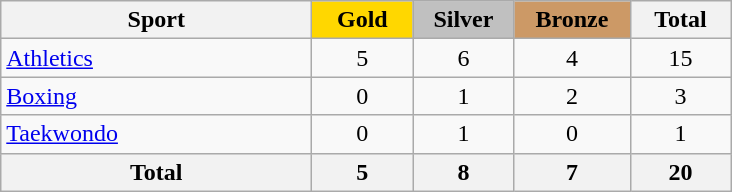<table class="wikitable sortable" style="text-align:center;">
<tr>
<th width=200>Sport</th>
<td bgcolor=gold width=60><strong>Gold</strong></td>
<td bgcolor=silver width=60><strong>Silver</strong></td>
<td bgcolor=#cc9966 width=70><strong>Bronze</strong></td>
<th width=60>Total</th>
</tr>
<tr>
<td align=left> <a href='#'>Athletics</a></td>
<td>5</td>
<td>6</td>
<td>4</td>
<td>15</td>
</tr>
<tr>
<td align=left> <a href='#'>Boxing</a></td>
<td>0</td>
<td>1</td>
<td>2</td>
<td>3</td>
</tr>
<tr>
<td align=left> <a href='#'>Taekwondo</a></td>
<td>0</td>
<td>1</td>
<td>0</td>
<td>1</td>
</tr>
<tr>
<th>Total</th>
<th>5</th>
<th>8</th>
<th>7</th>
<th>20</th>
</tr>
</table>
